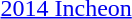<table>
<tr>
<td rowspan=2><a href='#'>2014 Incheon</a></td>
<td rowspan=2></td>
<td rowspan=2></td>
<td></td>
</tr>
<tr>
<td></td>
</tr>
</table>
